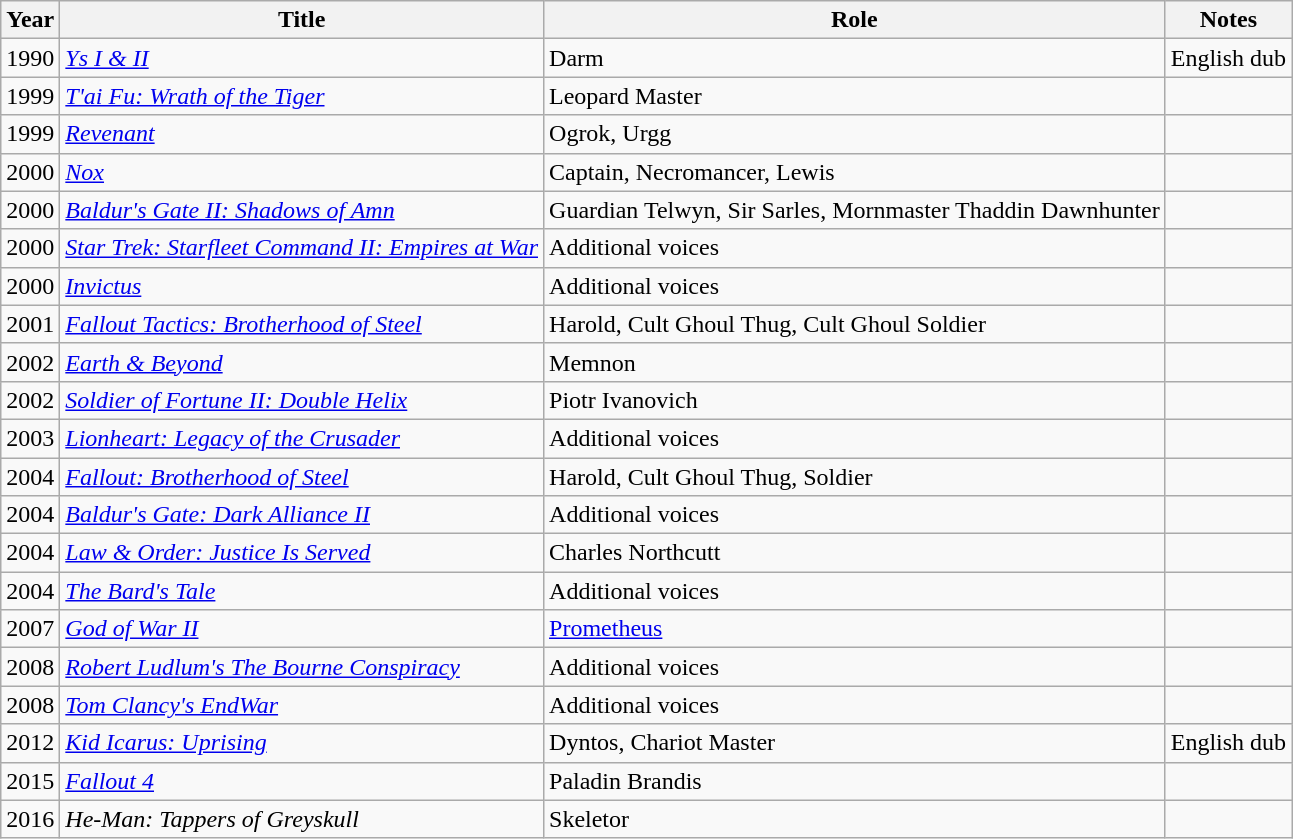<table class="wikitable sortable">
<tr>
<th>Year</th>
<th>Title</th>
<th>Role</th>
<th class="unsortable">Notes</th>
</tr>
<tr>
<td>1990</td>
<td><em><a href='#'>Ys I & II</a></em></td>
<td>Darm</td>
<td>English dub</td>
</tr>
<tr>
<td>1999</td>
<td><em><a href='#'>T'ai Fu: Wrath of the Tiger</a></em></td>
<td>Leopard Master</td>
<td></td>
</tr>
<tr>
<td>1999</td>
<td><em><a href='#'>Revenant</a></em></td>
<td>Ogrok, Urgg</td>
<td></td>
</tr>
<tr>
<td>2000</td>
<td><em><a href='#'>Nox</a></em></td>
<td>Captain, Necromancer, Lewis</td>
<td></td>
</tr>
<tr>
<td>2000</td>
<td><em><a href='#'>Baldur's Gate II: Shadows of Amn</a></em></td>
<td>Guardian Telwyn, Sir Sarles, Mornmaster Thaddin Dawnhunter</td>
<td></td>
</tr>
<tr>
<td>2000</td>
<td><em><a href='#'>Star Trek: Starfleet Command II: Empires at War</a></em></td>
<td>Additional voices</td>
<td></td>
</tr>
<tr>
<td>2000</td>
<td><em><a href='#'>Invictus</a></em></td>
<td>Additional voices</td>
<td></td>
</tr>
<tr>
<td>2001</td>
<td><em><a href='#'>Fallout Tactics: Brotherhood of Steel</a></em></td>
<td>Harold, Cult Ghoul Thug, Cult Ghoul Soldier</td>
<td></td>
</tr>
<tr>
<td>2002</td>
<td><em><a href='#'>Earth & Beyond</a></em></td>
<td>Memnon</td>
<td></td>
</tr>
<tr>
<td>2002</td>
<td><em><a href='#'>Soldier of Fortune II: Double Helix</a></em></td>
<td>Piotr Ivanovich</td>
<td></td>
</tr>
<tr>
<td>2003</td>
<td><em><a href='#'>Lionheart: Legacy of the Crusader</a></em></td>
<td>Additional voices</td>
<td></td>
</tr>
<tr>
<td>2004</td>
<td><em><a href='#'>Fallout: Brotherhood of Steel</a></em></td>
<td>Harold, Cult Ghoul Thug, Soldier</td>
<td></td>
</tr>
<tr>
<td>2004</td>
<td><em><a href='#'>Baldur's Gate: Dark Alliance II</a></em></td>
<td>Additional voices</td>
<td></td>
</tr>
<tr>
<td>2004</td>
<td><em><a href='#'>Law & Order: Justice Is Served</a></em></td>
<td>Charles Northcutt</td>
<td></td>
</tr>
<tr>
<td>2004</td>
<td><em><a href='#'>The Bard's Tale</a></em></td>
<td>Additional voices</td>
<td></td>
</tr>
<tr>
<td>2007</td>
<td><em><a href='#'>God of War II</a></em></td>
<td><a href='#'>Prometheus</a></td>
<td></td>
</tr>
<tr>
<td>2008</td>
<td><em><a href='#'>Robert Ludlum's The Bourne Conspiracy</a></em></td>
<td>Additional voices</td>
<td></td>
</tr>
<tr>
<td>2008</td>
<td><em><a href='#'>Tom Clancy's EndWar</a></em></td>
<td>Additional voices</td>
<td></td>
</tr>
<tr>
<td>2012</td>
<td><em><a href='#'>Kid Icarus: Uprising</a></em></td>
<td>Dyntos, Chariot Master</td>
<td>English dub</td>
</tr>
<tr>
<td>2015</td>
<td><em><a href='#'>Fallout 4</a></em></td>
<td>Paladin Brandis</td>
<td></td>
</tr>
<tr>
<td>2016</td>
<td><em>He-Man: Tappers of Greyskull</em></td>
<td>Skeletor</td>
<td></td>
</tr>
</table>
